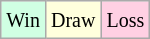<table class="wikitable">
<tr>
<td style="background-color: #d0ffe3;"><small>Win</small></td>
<td style="background-color: #ffffdd;"><small>Draw</small></td>
<td style="background-color: #ffd0e3;"><small>Loss</small></td>
</tr>
</table>
